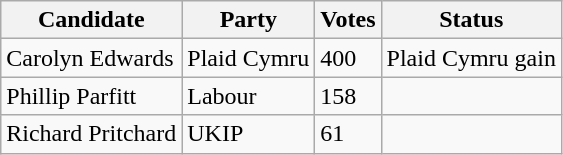<table class="wikitable sortable">
<tr>
<th>Candidate</th>
<th>Party</th>
<th>Votes</th>
<th>Status</th>
</tr>
<tr>
<td>Carolyn Edwards</td>
<td>Plaid Cymru</td>
<td>400</td>
<td>Plaid Cymru gain</td>
</tr>
<tr>
<td>Phillip Parfitt</td>
<td>Labour</td>
<td>158</td>
<td></td>
</tr>
<tr>
<td>Richard Pritchard</td>
<td>UKIP</td>
<td>61</td>
<td></td>
</tr>
</table>
